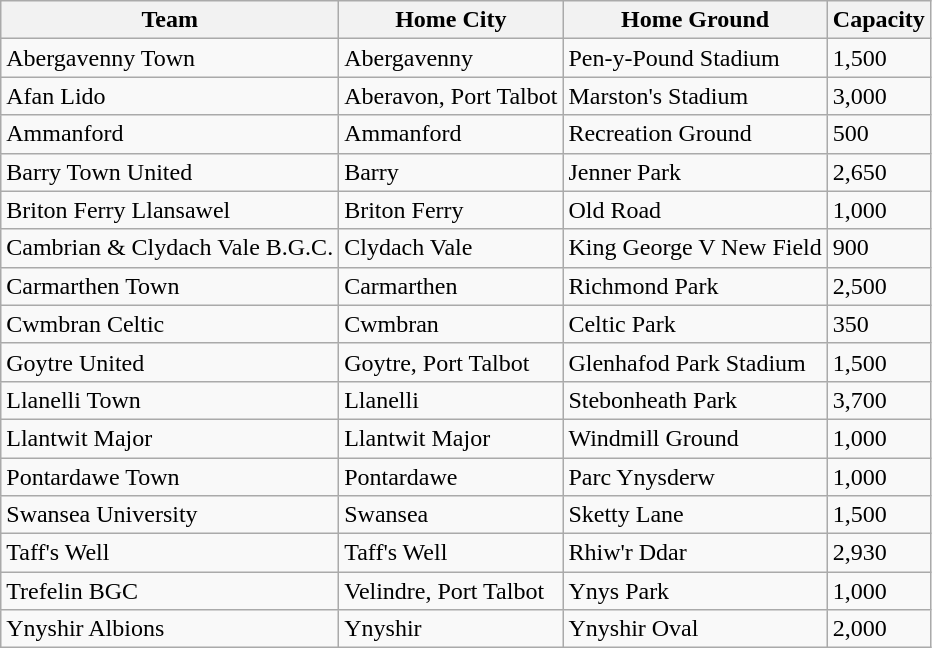<table class="wikitable sortable">
<tr>
<th>Team</th>
<th>Home City</th>
<th>Home Ground</th>
<th>Capacity</th>
</tr>
<tr>
<td>Abergavenny Town</td>
<td>Abergavenny</td>
<td>Pen-y-Pound Stadium</td>
<td>1,500</td>
</tr>
<tr>
<td>Afan Lido</td>
<td>Aberavon, Port Talbot</td>
<td>Marston's Stadium</td>
<td>3,000</td>
</tr>
<tr>
<td>Ammanford</td>
<td>Ammanford</td>
<td>Recreation Ground</td>
<td>500</td>
</tr>
<tr>
<td>Barry Town United</td>
<td>Barry</td>
<td>Jenner Park</td>
<td>2,650</td>
</tr>
<tr>
<td>Briton Ferry Llansawel</td>
<td>Briton Ferry</td>
<td>Old Road</td>
<td>1,000</td>
</tr>
<tr>
<td>Cambrian & Clydach Vale B.G.C.</td>
<td>Clydach Vale</td>
<td>King George V New Field</td>
<td>900</td>
</tr>
<tr>
<td>Carmarthen Town</td>
<td>Carmarthen</td>
<td>Richmond Park</td>
<td>2,500</td>
</tr>
<tr>
<td>Cwmbran Celtic</td>
<td>Cwmbran</td>
<td>Celtic Park</td>
<td>350</td>
</tr>
<tr>
<td>Goytre United</td>
<td>Goytre, Port Talbot</td>
<td>Glenhafod Park Stadium</td>
<td>1,500</td>
</tr>
<tr>
<td>Llanelli Town</td>
<td>Llanelli</td>
<td>Stebonheath Park</td>
<td>3,700</td>
</tr>
<tr>
<td>Llantwit Major</td>
<td>Llantwit Major</td>
<td>Windmill Ground</td>
<td>1,000</td>
</tr>
<tr>
<td>Pontardawe Town</td>
<td>Pontardawe</td>
<td>Parc Ynysderw</td>
<td>1,000</td>
</tr>
<tr>
<td>Swansea University</td>
<td>Swansea</td>
<td>Sketty Lane</td>
<td>1,500</td>
</tr>
<tr>
<td>Taff's Well</td>
<td>Taff's Well</td>
<td>Rhiw'r Ddar</td>
<td>2,930</td>
</tr>
<tr>
<td>Trefelin BGC</td>
<td>Velindre, Port Talbot</td>
<td>Ynys Park</td>
<td>1,000</td>
</tr>
<tr>
<td>Ynyshir Albions</td>
<td>Ynyshir</td>
<td>Ynyshir Oval</td>
<td>2,000</td>
</tr>
</table>
